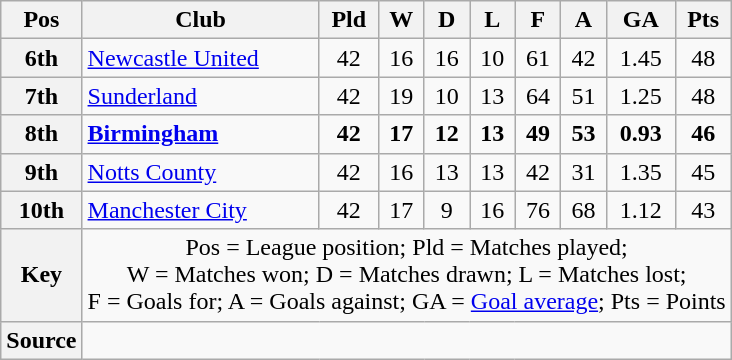<table class="wikitable" style="text-align:center">
<tr>
<th scope="col">Pos</th>
<th scope="col">Club</th>
<th scope="col">Pld</th>
<th scope="col">W</th>
<th scope="col">D</th>
<th scope="col">L</th>
<th scope="col">F</th>
<th scope="col">A</th>
<th scope="col">GA</th>
<th scope="col">Pts</th>
</tr>
<tr>
<th scope="row">6th</th>
<td align="left"><a href='#'>Newcastle United</a></td>
<td>42</td>
<td>16</td>
<td>16</td>
<td>10</td>
<td>61</td>
<td>42</td>
<td>1.45</td>
<td>48</td>
</tr>
<tr>
<th scope="row">7th</th>
<td align="left"><a href='#'>Sunderland</a></td>
<td>42</td>
<td>19</td>
<td>10</td>
<td>13</td>
<td>64</td>
<td>51</td>
<td>1.25</td>
<td>48</td>
</tr>
<tr style="font-weight:bold">
<th scope="row">8th</th>
<td align="left"><a href='#'>Birmingham</a></td>
<td>42</td>
<td>17</td>
<td>12</td>
<td>13</td>
<td>49</td>
<td>53</td>
<td>0.93</td>
<td>46</td>
</tr>
<tr>
<th scope="row">9th</th>
<td align="left"><a href='#'>Notts County</a></td>
<td>42</td>
<td>16</td>
<td>13</td>
<td>13</td>
<td>42</td>
<td>31</td>
<td>1.35</td>
<td>45</td>
</tr>
<tr>
<th scope="row">10th</th>
<td align="left"><a href='#'>Manchester City</a></td>
<td>42</td>
<td>17</td>
<td>9</td>
<td>16</td>
<td>76</td>
<td>68</td>
<td>1.12</td>
<td>43</td>
</tr>
<tr>
<th scope="row">Key</th>
<td colspan="9">Pos = League position; Pld = Matches played;<br>W = Matches won; D = Matches drawn; L = Matches lost;<br>F = Goals for; A = Goals against; GA = <a href='#'>Goal average</a>; Pts = Points</td>
</tr>
<tr>
<th scope="row">Source</th>
<td colspan="9"></td>
</tr>
</table>
